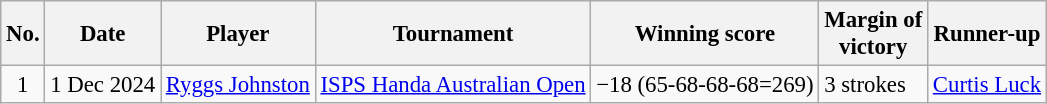<table class="wikitable" style="font-size:95%;">
<tr>
<th>No.</th>
<th>Date</th>
<th>Player</th>
<th>Tournament</th>
<th>Winning score</th>
<th>Margin of<br>victory</th>
<th>Runner-up</th>
</tr>
<tr>
<td align=center>1</td>
<td>1 Dec 2024</td>
<td> <a href='#'>Ryggs Johnston</a></td>
<td><a href='#'>ISPS Handa Australian Open</a></td>
<td>−18 (65-68-68-68=269)</td>
<td>3 strokes</td>
<td> <a href='#'>Curtis Luck</a></td>
</tr>
</table>
